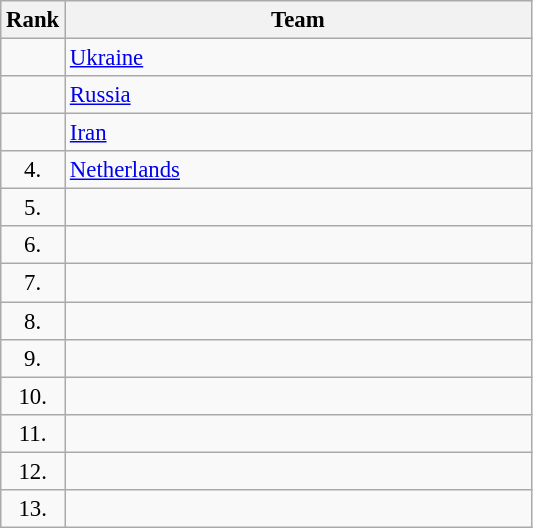<table class="wikitable" style="font-size:95%;">
<tr>
<th>Rank</th>
<th align="left" style="width: 20em">Team</th>
</tr>
<tr>
<td align="center"></td>
<td> <a href='#'>Ukraine</a></td>
</tr>
<tr>
<td align="center"></td>
<td> <a href='#'>Russia</a></td>
</tr>
<tr>
<td align="center"></td>
<td> <a href='#'>Iran</a></td>
</tr>
<tr>
<td rowspan=1 align="center">4.</td>
<td> <a href='#'>Netherlands</a></td>
</tr>
<tr>
<td rowspan=1 align="center">5.</td>
<td></td>
</tr>
<tr>
<td rowspan=1 align="center">6.</td>
<td></td>
</tr>
<tr>
<td rowspan=1 align="center">7.</td>
<td></td>
</tr>
<tr>
<td rowspan=1 align="center">8.</td>
<td></td>
</tr>
<tr>
<td rowspan=1 align="center">9.</td>
<td></td>
</tr>
<tr>
<td rowspan=1 align="center">10.</td>
<td></td>
</tr>
<tr>
<td rowspan=1 align="center">11.</td>
<td></td>
</tr>
<tr>
<td rowspan=1 align="center">12.</td>
<td></td>
</tr>
<tr>
<td rowspan=1 align="center">13.</td>
<td></td>
</tr>
</table>
